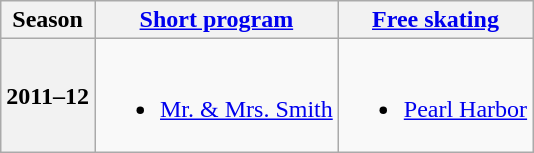<table class="wikitable" style="text-align:center">
<tr>
<th>Season</th>
<th><a href='#'>Short program</a></th>
<th><a href='#'>Free skating</a></th>
</tr>
<tr>
<th>2011–12 <br></th>
<td><br><ul><li><a href='#'>Mr. & Mrs. Smith</a> <br></li></ul></td>
<td><br><ul><li><a href='#'>Pearl Harbor</a> <br></li></ul></td>
</tr>
</table>
